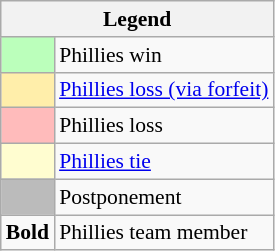<table class="wikitable" style="font-size:90%">
<tr>
<th colspan="2">Legend</th>
</tr>
<tr>
<td style="background:#bfb;"> </td>
<td>Phillies win</td>
</tr>
<tr>
<td style="background:#fea;"> </td>
<td><a href='#'>Phillies loss (via forfeit)</a></td>
</tr>
<tr>
<td style="background:#fbb;"> </td>
<td>Phillies loss</td>
</tr>
<tr>
<td style="background:#fffdd0;"> </td>
<td><a href='#'>Phillies tie</a> </td>
</tr>
<tr>
<td style="background:#bbb;"> </td>
<td>Postponement</td>
</tr>
<tr>
<td><strong>Bold</strong></td>
<td>Phillies team member</td>
</tr>
</table>
